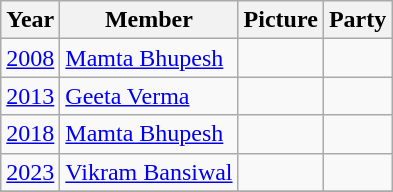<table class="wikitable sortable">
<tr>
<th>Year</th>
<th>Member</th>
<th>Picture</th>
<th colspan=2>Party</th>
</tr>
<tr>
<td><a href='#'>2008</a></td>
<td><a href='#'>Mamta Bhupesh</a></td>
<td></td>
<td></td>
</tr>
<tr>
<td><a href='#'>2013</a></td>
<td><a href='#'>Geeta Verma</a></td>
<td></td>
<td></td>
</tr>
<tr>
<td><a href='#'>2018</a></td>
<td><a href='#'>Mamta Bhupesh</a></td>
<td></td>
<td></td>
</tr>
<tr>
<td><a href='#'>2023</a></td>
<td><a href='#'>Vikram Bansiwal</a></td>
<td></td>
<td></td>
</tr>
<tr>
</tr>
</table>
